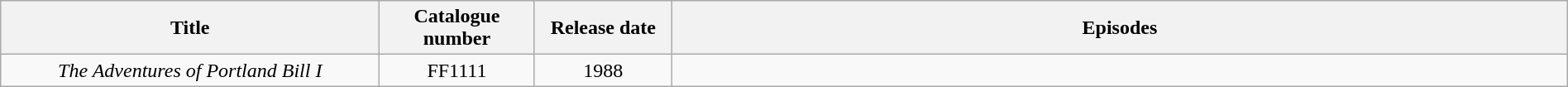<table class="wikitable" style="text-align:center; width:100%;">
<tr>
<th width="22%">Title</th>
<th style="width:9%;">Catalogue number</th>
<th style="width:8%;">Release date</th>
<th width="52%">Episodes</th>
</tr>
<tr>
<td><em>The Adventures of Portland Bill I</em></td>
<td>FF1111</td>
<td>1988</td>
<td></td>
</tr>
</table>
